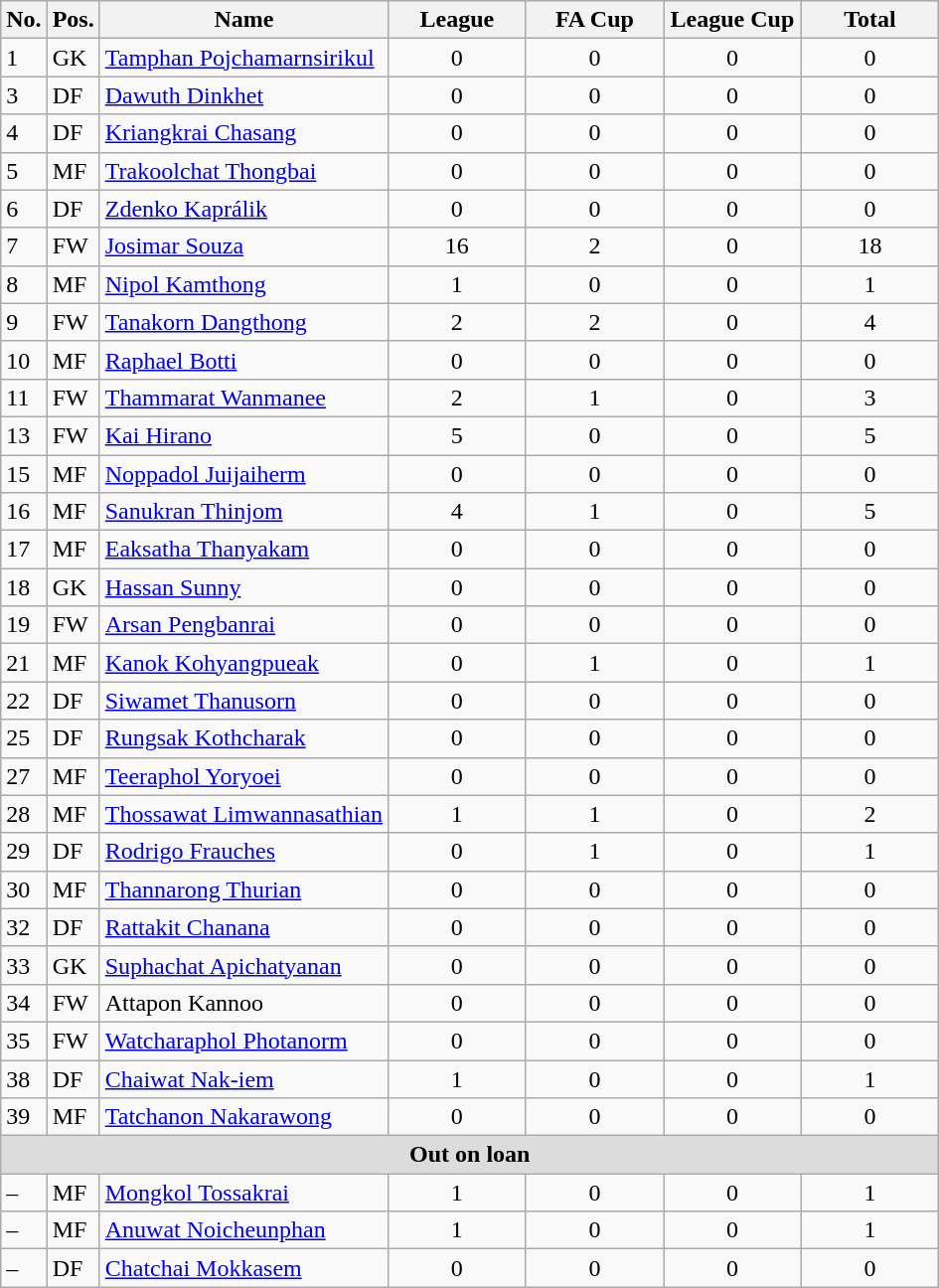<table class="wikitable" style="text-align:center">
<tr>
<th rowspan="1" valign="bottom">No.</th>
<th rowspan="1" valign="bottom">Pos.</th>
<th rowspan="1" valign="bottom">Name</th>
<th rowspan="1" width="85">League</th>
<th rowspan="1" width="85">FA Cup</th>
<th rowspan="1" width="85">League Cup</th>
<th rowspan="1" width="85">Total</th>
</tr>
<tr>
<td align="left">1</td>
<td align="left">GK</td>
<td align="left"> <a href='#'>Tamphan Pojchamarnsirikul</a></td>
<td>0</td>
<td>0</td>
<td>0</td>
<td>0</td>
</tr>
<tr>
<td align="left">3</td>
<td align="left">DF</td>
<td align="left"> <a href='#'>Dawuth Dinkhet</a></td>
<td>0</td>
<td>0</td>
<td>0</td>
<td>0</td>
</tr>
<tr>
<td align="left">4</td>
<td align="left">DF</td>
<td align="left"> <a href='#'>Kriangkrai Chasang</a></td>
<td>0</td>
<td>0</td>
<td>0</td>
<td>0</td>
</tr>
<tr>
<td align="left">5</td>
<td align="left">MF</td>
<td align="left"> <a href='#'>Trakoolchat Thongbai</a></td>
<td>0</td>
<td>0</td>
<td>0</td>
<td>0</td>
</tr>
<tr>
<td align="left">6</td>
<td align="left">DF</td>
<td align="left"> <a href='#'>Zdenko Kaprálik</a></td>
<td>0</td>
<td>0</td>
<td>0</td>
<td>0</td>
</tr>
<tr>
<td align="left">7</td>
<td align="left">FW</td>
<td align="left"> <a href='#'>Josimar Souza</a></td>
<td>16</td>
<td>2</td>
<td>0</td>
<td>18</td>
</tr>
<tr>
<td align="left">8</td>
<td align="left">MF</td>
<td align="left"> <a href='#'>Nipol Kamthong</a></td>
<td>1</td>
<td>0</td>
<td>0</td>
<td>1</td>
</tr>
<tr>
<td align="left">9</td>
<td align="left">FW</td>
<td align="left"> <a href='#'>Tanakorn Dangthong</a></td>
<td>2</td>
<td>2</td>
<td>0</td>
<td>4</td>
</tr>
<tr>
<td align="left">10</td>
<td align="left">MF</td>
<td align="left"> <a href='#'>Raphael Botti</a></td>
<td>0</td>
<td>0</td>
<td>0</td>
<td>0</td>
</tr>
<tr>
<td align="left">11</td>
<td align="left">FW</td>
<td align="left"> <a href='#'>Thammarat Wanmanee</a></td>
<td>2</td>
<td>1</td>
<td>0</td>
<td>3</td>
</tr>
<tr>
<td align="left">13</td>
<td align="left">FW</td>
<td align="left"> <a href='#'>Kai Hirano</a></td>
<td>5</td>
<td>0</td>
<td>0</td>
<td>5</td>
</tr>
<tr>
<td align="left">15</td>
<td align="left">MF</td>
<td align="left"> <a href='#'>Noppadol Juijaiherm</a></td>
<td>0</td>
<td>0</td>
<td>0</td>
<td>0</td>
</tr>
<tr>
<td align="left">16</td>
<td align="left">MF</td>
<td align="left"> <a href='#'>Sanukran Thinjom</a></td>
<td>4</td>
<td>1</td>
<td>0</td>
<td>5</td>
</tr>
<tr>
<td align="left">17</td>
<td align="left">MF</td>
<td align="left"> <a href='#'>Eaksatha Thanyakam</a></td>
<td>0</td>
<td>0</td>
<td>0</td>
<td>0</td>
</tr>
<tr>
<td align="left">18</td>
<td align="left">GK</td>
<td align="left"> <a href='#'>Hassan Sunny</a></td>
<td>0</td>
<td>0</td>
<td>0</td>
<td>0</td>
</tr>
<tr>
<td align="left">19</td>
<td align="left">FW</td>
<td align="left"> <a href='#'>Arsan Pengbanrai</a></td>
<td>0</td>
<td>0</td>
<td>0</td>
<td>0</td>
</tr>
<tr>
<td align="left">21</td>
<td align="left">MF</td>
<td align="left"> <a href='#'>Kanok Kohyangpueak</a></td>
<td>0</td>
<td>1</td>
<td>0</td>
<td>1</td>
</tr>
<tr>
<td align="left">22</td>
<td align="left">DF</td>
<td align="left"> <a href='#'>Siwamet Thanusorn</a></td>
<td>0</td>
<td>0</td>
<td>0</td>
<td>0</td>
</tr>
<tr>
<td align="left">25</td>
<td align="left">DF</td>
<td align="left"> <a href='#'>Rungsak Kothcharak</a></td>
<td>0</td>
<td>0</td>
<td>0</td>
<td>0</td>
</tr>
<tr>
<td align="left">27</td>
<td align="left">MF</td>
<td align="left"> <a href='#'>Teeraphol Yoryoei</a></td>
<td>0</td>
<td>0</td>
<td>0</td>
<td>0</td>
</tr>
<tr>
<td align="left">28</td>
<td align="left">MF</td>
<td align="left"> <a href='#'>Thossawat Limwannasathian</a></td>
<td>1</td>
<td>1</td>
<td>0</td>
<td>2</td>
</tr>
<tr>
<td align="left">29</td>
<td align="left">DF</td>
<td align="left"> <a href='#'>Rodrigo Frauches</a></td>
<td>0</td>
<td>1</td>
<td>0</td>
<td>1</td>
</tr>
<tr>
<td align="left">30</td>
<td align="left">MF</td>
<td align="left"> <a href='#'>Thannarong Thurian</a></td>
<td>0</td>
<td>0</td>
<td>0</td>
<td>0</td>
</tr>
<tr>
<td align="left">32</td>
<td align="left">DF</td>
<td align="left"> <a href='#'>Rattakit Chanana</a></td>
<td>0</td>
<td>0</td>
<td>0</td>
<td>0</td>
</tr>
<tr>
<td align="left">33</td>
<td align="left">GK</td>
<td align="left"> <a href='#'>Suphachat Apichatyanan</a></td>
<td>0</td>
<td>0</td>
<td>0</td>
<td>0</td>
</tr>
<tr>
<td align="left">34</td>
<td align="left">FW</td>
<td align="left"> Attapon Kannoo</td>
<td>0</td>
<td>0</td>
<td>0</td>
<td>0</td>
</tr>
<tr>
<td align="left">35</td>
<td align="left">FW</td>
<td align="left"> <a href='#'>Watcharaphol Photanorm</a></td>
<td>0</td>
<td>0</td>
<td>0</td>
<td>0</td>
</tr>
<tr>
<td align="left">38</td>
<td align="left">DF</td>
<td align="left"> <a href='#'>Chaiwat Nak-iem</a></td>
<td>1</td>
<td>0</td>
<td>0</td>
<td>1</td>
</tr>
<tr>
<td align="left">39</td>
<td align="left">MF</td>
<td align="left"> <a href='#'>Tatchanon Nakarawong</a></td>
<td>0</td>
<td>0</td>
<td>0</td>
<td>0</td>
</tr>
<tr>
<th colspan="15" style="background:#dcdcdc; text-align:center;">Out on loan</th>
</tr>
<tr>
<td align="left">–</td>
<td align="left">MF</td>
<td align="left"> <a href='#'>Mongkol Tossakrai</a></td>
<td>1</td>
<td>0</td>
<td>0</td>
<td>1</td>
</tr>
<tr>
<td align="left">–</td>
<td align="left">MF</td>
<td align="left"> <a href='#'>Anuwat Noicheunphan</a></td>
<td>1</td>
<td>0</td>
<td>0</td>
<td>1</td>
</tr>
<tr>
<td align="left">–</td>
<td align="left">DF</td>
<td align="left"> <a href='#'>Chatchai Mokkasem</a></td>
<td>0</td>
<td>0</td>
<td>0</td>
<td>0</td>
</tr>
</table>
